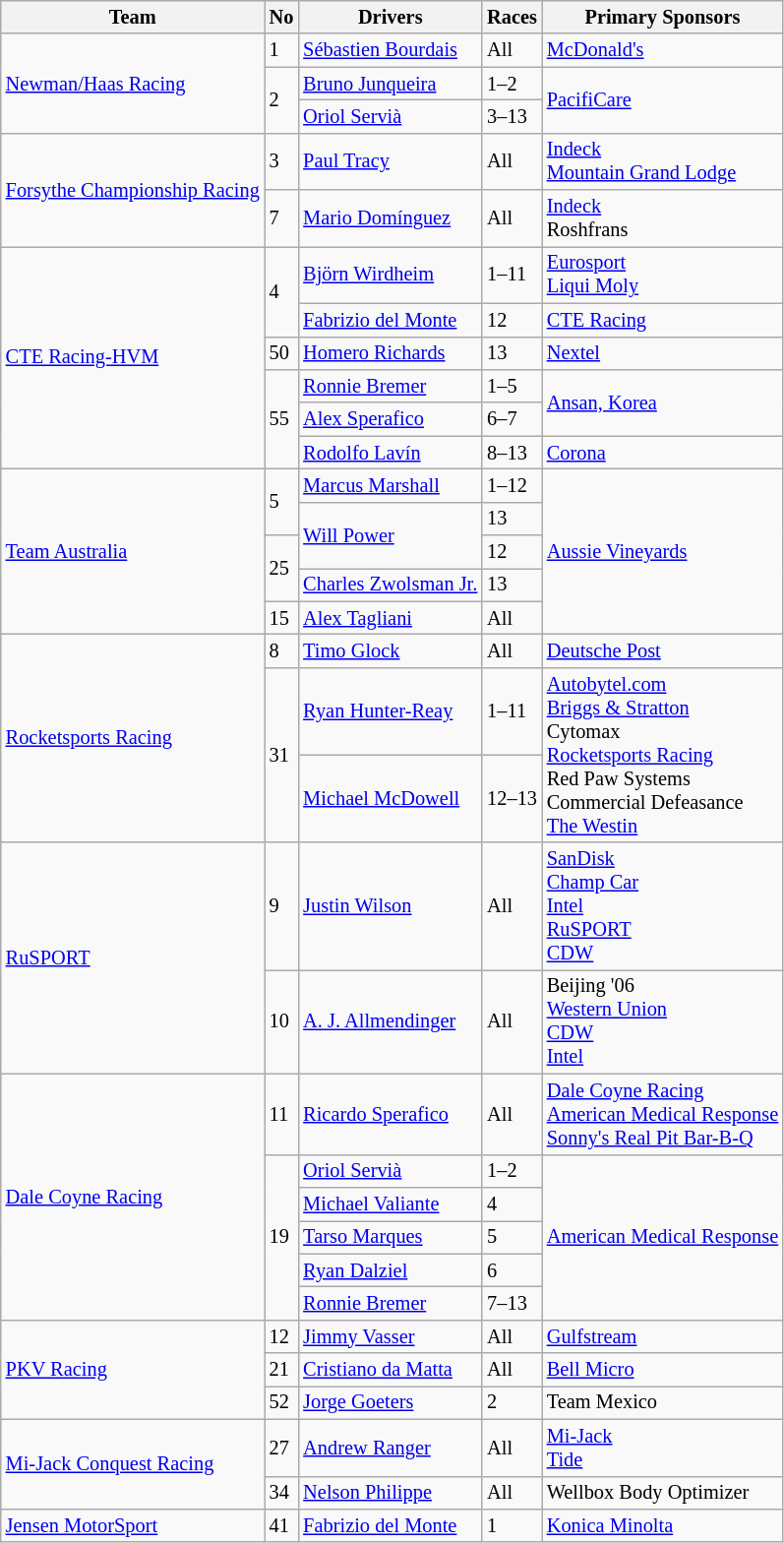<table class="wikitable" style="font-size: 85%;">
<tr>
<th>Team</th>
<th>No</th>
<th>Drivers</th>
<th>Races</th>
<th>Primary Sponsors</th>
</tr>
<tr>
<td rowspan=3> <a href='#'>Newman/Haas Racing</a></td>
<td>1</td>
<td> <a href='#'>Sébastien Bourdais</a></td>
<td>All</td>
<td><a href='#'>McDonald's</a></td>
</tr>
<tr>
<td rowspan=2>2</td>
<td> <a href='#'>Bruno Junqueira</a></td>
<td>1–2</td>
<td rowspan=2><a href='#'>PacifiCare</a></td>
</tr>
<tr>
<td> <a href='#'>Oriol Servià</a></td>
<td>3–13</td>
</tr>
<tr>
<td rowspan=2 nowrap> <a href='#'>Forsythe Championship Racing</a></td>
<td>3</td>
<td> <a href='#'>Paul Tracy</a></td>
<td>All</td>
<td><a href='#'>Indeck</a> <small></small><br><a href='#'>Mountain Grand Lodge</a> <small></small></td>
</tr>
<tr>
<td>7</td>
<td> <a href='#'>Mario Domínguez</a></td>
<td>All</td>
<td><a href='#'>Indeck</a> <small></small><br>Roshfrans <small></small></td>
</tr>
<tr>
<td rowspan="6"> <a href='#'>CTE Racing-HVM</a></td>
<td rowspan=2>4</td>
<td> <a href='#'>Björn Wirdheim</a></td>
<td>1–11</td>
<td><a href='#'>Eurosport</a> <small></small><br><a href='#'>Liqui Moly</a> <small></small></td>
</tr>
<tr>
<td> <a href='#'>Fabrizio del Monte</a></td>
<td>12</td>
<td><a href='#'>CTE Racing</a></td>
</tr>
<tr>
<td>50</td>
<td> <a href='#'>Homero Richards</a></td>
<td>13</td>
<td><a href='#'>Nextel</a></td>
</tr>
<tr>
<td rowspan=3>55</td>
<td> <a href='#'>Ronnie Bremer</a></td>
<td>1–5</td>
<td rowspan=2><a href='#'>Ansan, Korea</a> <small></small></td>
</tr>
<tr>
<td> <a href='#'>Alex Sperafico</a></td>
<td>6–7</td>
</tr>
<tr>
<td> <a href='#'>Rodolfo Lavín</a></td>
<td>8–13</td>
<td><a href='#'>Corona</a> <small></small></td>
</tr>
<tr>
<td rowspan="5"> <a href='#'>Team Australia</a></td>
<td rowspan=2>5</td>
<td> <a href='#'>Marcus Marshall</a></td>
<td>1–12</td>
<td rowspan="5"><a href='#'>Aussie Vineyards</a></td>
</tr>
<tr>
<td rowspan="2"> <a href='#'>Will Power</a></td>
<td>13</td>
</tr>
<tr>
<td rowspan="2">25</td>
<td>12</td>
</tr>
<tr>
<td nowrap> <a href='#'>Charles Zwolsman Jr.</a></td>
<td>13</td>
</tr>
<tr>
<td>15</td>
<td> <a href='#'>Alex Tagliani</a></td>
<td>All</td>
</tr>
<tr>
<td rowspan=3> <a href='#'>Rocketsports Racing</a></td>
<td>8</td>
<td> <a href='#'>Timo Glock</a></td>
<td>All</td>
<td><a href='#'>Deutsche Post</a></td>
</tr>
<tr>
<td rowspan=2>31</td>
<td> <a href='#'>Ryan Hunter-Reay</a></td>
<td>1–11</td>
<td rowspan=2><a href='#'>Autobytel.com</a> <small></small><br><a href='#'>Briggs & Stratton</a> <small></small><br>Cytomax <small></small><br><a href='#'>Rocketsports Racing</a> <small></small><br>Red Paw Systems <small></small><br>Commercial Defeasance <small></small><br><a href='#'>The Westin</a> <small></small></td>
</tr>
<tr>
<td> <a href='#'>Michael McDowell</a></td>
<td>12–13</td>
</tr>
<tr>
<td rowspan=2> <a href='#'>RuSPORT</a></td>
<td>9</td>
<td> <a href='#'>Justin Wilson</a></td>
<td>All</td>
<td><a href='#'>SanDisk</a> <small></small><br><a href='#'>Champ Car</a> <small></small><br><a href='#'>Intel</a> <small></small><br><a href='#'>RuSPORT</a> <small></small><br><a href='#'>CDW</a> <small></small><br></td>
</tr>
<tr>
<td>10</td>
<td> <a href='#'>A. J. Allmendinger</a></td>
<td>All</td>
<td>Beijing '06 <small></small><br><a href='#'>Western Union</a> <small></small><br><a href='#'>CDW</a> <small></small><br><a href='#'>Intel</a> <small></small></td>
</tr>
<tr>
<td rowspan=6> <a href='#'>Dale Coyne Racing</a></td>
<td>11</td>
<td> <a href='#'>Ricardo Sperafico</a></td>
<td>All</td>
<td><a href='#'>Dale Coyne Racing</a> <small></small><br><a href='#'>American Medical Response</a> <small></small><br><a href='#'>Sonny's Real Pit Bar-B-Q</a> <small></small></td>
</tr>
<tr>
<td rowspan=5>19</td>
<td> <a href='#'>Oriol Servià</a></td>
<td>1–2</td>
<td rowspan=5><a href='#'>American Medical Response</a></td>
</tr>
<tr>
<td> <a href='#'>Michael Valiante</a></td>
<td>4</td>
</tr>
<tr>
<td> <a href='#'>Tarso Marques</a></td>
<td>5</td>
</tr>
<tr>
<td> <a href='#'>Ryan Dalziel</a></td>
<td>6</td>
</tr>
<tr>
<td> <a href='#'>Ronnie Bremer</a></td>
<td>7–13</td>
</tr>
<tr>
<td rowspan="3"> <a href='#'>PKV Racing</a></td>
<td>12</td>
<td> <a href='#'>Jimmy Vasser</a></td>
<td>All</td>
<td><a href='#'>Gulfstream</a></td>
</tr>
<tr>
<td>21</td>
<td> <a href='#'>Cristiano da Matta</a></td>
<td>All</td>
<td><a href='#'>Bell Micro</a></td>
</tr>
<tr>
<td>52</td>
<td> <a href='#'>Jorge Goeters</a></td>
<td>2</td>
<td>Team Mexico</td>
</tr>
<tr>
<td rowspan=2> <a href='#'>Mi-Jack Conquest Racing</a></td>
<td>27</td>
<td> <a href='#'>Andrew Ranger</a></td>
<td>All</td>
<td><a href='#'>Mi-Jack</a> <small></small><br><a href='#'>Tide</a> <small></small></td>
</tr>
<tr>
<td>34</td>
<td> <a href='#'>Nelson Philippe</a></td>
<td>All</td>
<td>Wellbox Body Optimizer</td>
</tr>
<tr>
<td> <a href='#'>Jensen MotorSport</a></td>
<td>41</td>
<td> <a href='#'>Fabrizio del Monte</a></td>
<td>1</td>
<td><a href='#'>Konica Minolta</a></td>
</tr>
</table>
